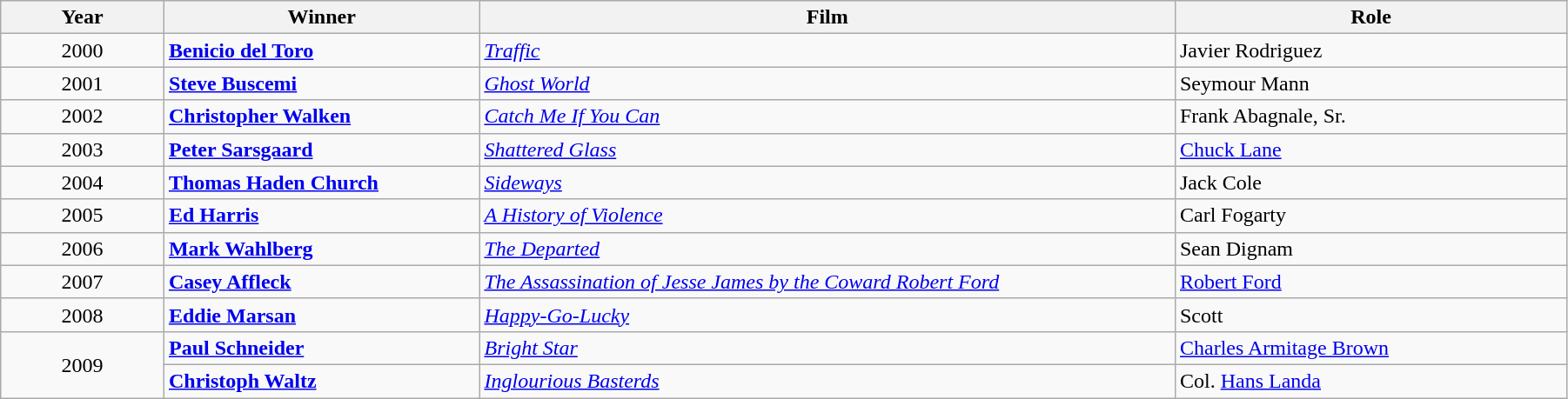<table class="wikitable" width="95%" cellpadding="5">
<tr>
<th width="100"><strong>Year</strong></th>
<th width="200"><strong>Winner</strong></th>
<th width="450"><strong>Film</strong></th>
<th width="250"><strong>Role</strong></th>
</tr>
<tr>
<td style="text-align:center;">2000</td>
<td><strong><a href='#'>Benicio del Toro</a></strong></td>
<td><em><a href='#'>Traffic</a></em></td>
<td>Javier Rodriguez</td>
</tr>
<tr>
<td style="text-align:center;">2001</td>
<td><strong><a href='#'>Steve Buscemi</a></strong></td>
<td><em><a href='#'>Ghost World</a></em></td>
<td>Seymour Mann</td>
</tr>
<tr>
<td style="text-align:center;">2002</td>
<td><strong><a href='#'>Christopher Walken</a></strong></td>
<td><em><a href='#'>Catch Me If You Can</a></em></td>
<td>Frank Abagnale, Sr.</td>
</tr>
<tr>
<td style="text-align:center;">2003</td>
<td><strong><a href='#'>Peter Sarsgaard</a></strong></td>
<td><em><a href='#'>Shattered Glass</a></em></td>
<td><a href='#'>Chuck Lane</a></td>
</tr>
<tr>
<td style="text-align:center;">2004</td>
<td><strong><a href='#'>Thomas Haden Church</a></strong></td>
<td><em><a href='#'>Sideways</a></em></td>
<td>Jack Cole</td>
</tr>
<tr>
<td style="text-align:center;">2005</td>
<td><strong><a href='#'>Ed Harris</a></strong></td>
<td><em><a href='#'>A History of Violence</a></em></td>
<td>Carl Fogarty</td>
</tr>
<tr>
<td style="text-align:center;">2006</td>
<td><strong><a href='#'>Mark Wahlberg</a></strong></td>
<td><em><a href='#'>The Departed</a></em></td>
<td>Sean Dignam</td>
</tr>
<tr>
<td style="text-align:center;">2007</td>
<td><strong><a href='#'>Casey Affleck</a></strong></td>
<td><em><a href='#'>The Assassination of Jesse James by the Coward Robert Ford</a></em></td>
<td><a href='#'>Robert Ford</a></td>
</tr>
<tr>
<td style="text-align:center;">2008</td>
<td><strong><a href='#'>Eddie Marsan</a></strong></td>
<td><em><a href='#'>Happy-Go-Lucky</a></em></td>
<td>Scott</td>
</tr>
<tr>
<td rowspan="2" style="text-align:center;">2009</td>
<td><strong><a href='#'>Paul Schneider</a></strong></td>
<td><em><a href='#'>Bright Star</a></em></td>
<td><a href='#'>Charles Armitage Brown</a></td>
</tr>
<tr>
<td><strong><a href='#'>Christoph Waltz</a></strong></td>
<td><em><a href='#'>Inglourious Basterds</a></em></td>
<td>Col. <a href='#'>Hans Landa</a></td>
</tr>
</table>
